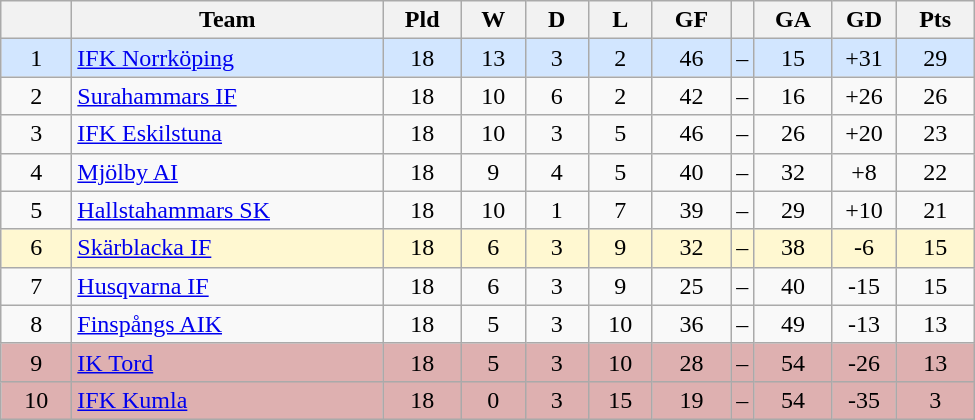<table class="wikitable" style="text-align: center;">
<tr>
<th style="width: 40px;"></th>
<th style="width: 200px;">Team</th>
<th style="width: 45px;">Pld</th>
<th style="width: 35px;">W</th>
<th style="width: 35px;">D</th>
<th style="width: 35px;">L</th>
<th style="width: 45px;">GF</th>
<th></th>
<th style="width: 45px;">GA</th>
<th style="width: 35px;">GD</th>
<th style="width: 45px;">Pts</th>
</tr>
<tr style="background: #d2e6ff">
<td>1</td>
<td style="text-align: left;"><a href='#'>IFK Norrköping</a></td>
<td>18</td>
<td>13</td>
<td>3</td>
<td>2</td>
<td>46</td>
<td>–</td>
<td>15</td>
<td>+31</td>
<td>29</td>
</tr>
<tr>
<td>2</td>
<td style="text-align: left;"><a href='#'>Surahammars IF</a></td>
<td>18</td>
<td>10</td>
<td>6</td>
<td>2</td>
<td>42</td>
<td>–</td>
<td>16</td>
<td>+26</td>
<td>26</td>
</tr>
<tr>
<td>3</td>
<td style="text-align: left;"><a href='#'>IFK Eskilstuna</a></td>
<td>18</td>
<td>10</td>
<td>3</td>
<td>5</td>
<td>46</td>
<td>–</td>
<td>26</td>
<td>+20</td>
<td>23</td>
</tr>
<tr>
<td>4</td>
<td style="text-align: left;"><a href='#'>Mjölby AI</a></td>
<td>18</td>
<td>9</td>
<td>4</td>
<td>5</td>
<td>40</td>
<td>–</td>
<td>32</td>
<td>+8</td>
<td>22</td>
</tr>
<tr>
<td>5</td>
<td style="text-align: left;"><a href='#'>Hallstahammars SK</a></td>
<td>18</td>
<td>10</td>
<td>1</td>
<td>7</td>
<td>39</td>
<td>–</td>
<td>29</td>
<td>+10</td>
<td>21</td>
</tr>
<tr style="background: #fff8d1">
<td>6</td>
<td style="text-align: left;"><a href='#'>Skärblacka IF</a></td>
<td>18</td>
<td>6</td>
<td>3</td>
<td>9</td>
<td>32</td>
<td>–</td>
<td>38</td>
<td>-6</td>
<td>15</td>
</tr>
<tr>
<td>7</td>
<td style="text-align: left;"><a href='#'>Husqvarna IF</a></td>
<td>18</td>
<td>6</td>
<td>3</td>
<td>9</td>
<td>25</td>
<td>–</td>
<td>40</td>
<td>-15</td>
<td>15</td>
</tr>
<tr>
<td>8</td>
<td style="text-align: left;"><a href='#'>Finspångs AIK</a></td>
<td>18</td>
<td>5</td>
<td>3</td>
<td>10</td>
<td>36</td>
<td>–</td>
<td>49</td>
<td>-13</td>
<td>13</td>
</tr>
<tr style="background: #deb0b0">
<td>9</td>
<td style="text-align: left;"><a href='#'>IK Tord</a></td>
<td>18</td>
<td>5</td>
<td>3</td>
<td>10</td>
<td>28</td>
<td>–</td>
<td>54</td>
<td>-26</td>
<td>13</td>
</tr>
<tr style="background: #deb0b0">
<td>10</td>
<td style="text-align: left;"><a href='#'>IFK Kumla</a></td>
<td>18</td>
<td>0</td>
<td>3</td>
<td>15</td>
<td>19</td>
<td>–</td>
<td>54</td>
<td>-35</td>
<td>3</td>
</tr>
</table>
